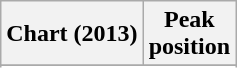<table class="wikitable sortable">
<tr>
<th>Chart (2013)</th>
<th>Peak<br>position</th>
</tr>
<tr>
</tr>
<tr>
</tr>
</table>
